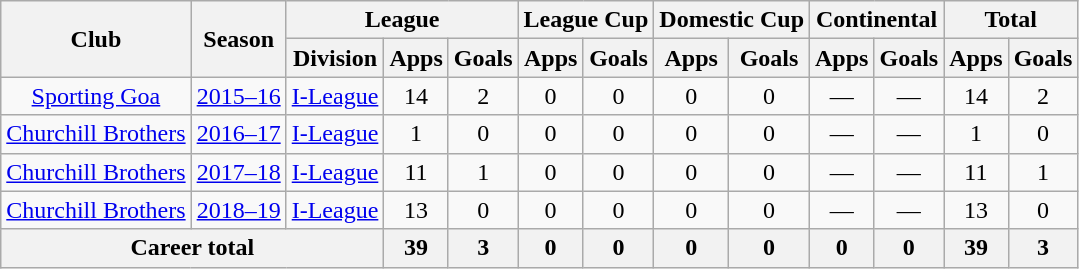<table class="wikitable" style="text-align: center;">
<tr>
<th rowspan="2">Club</th>
<th rowspan="2">Season</th>
<th colspan="3">League</th>
<th colspan="2">League Cup</th>
<th colspan="2">Domestic Cup</th>
<th colspan="2">Continental</th>
<th colspan="2">Total</th>
</tr>
<tr>
<th>Division</th>
<th>Apps</th>
<th>Goals</th>
<th>Apps</th>
<th>Goals</th>
<th>Apps</th>
<th>Goals</th>
<th>Apps</th>
<th>Goals</th>
<th>Apps</th>
<th>Goals</th>
</tr>
<tr>
<td rowspan="1"><a href='#'>Sporting Goa</a></td>
<td><a href='#'>2015–16</a></td>
<td><a href='#'>I-League</a></td>
<td>14</td>
<td>2</td>
<td>0</td>
<td>0</td>
<td>0</td>
<td>0</td>
<td>—</td>
<td>—</td>
<td>14</td>
<td>2</td>
</tr>
<tr>
<td rowspan="1"><a href='#'>Churchill Brothers</a></td>
<td><a href='#'>2016–17</a></td>
<td><a href='#'>I-League</a></td>
<td>1</td>
<td>0</td>
<td>0</td>
<td>0</td>
<td>0</td>
<td>0</td>
<td>—</td>
<td>—</td>
<td>1</td>
<td>0</td>
</tr>
<tr>
<td rowspan="1"><a href='#'>Churchill Brothers</a></td>
<td><a href='#'>2017–18</a></td>
<td><a href='#'>I-League</a></td>
<td>11</td>
<td>1</td>
<td>0</td>
<td>0</td>
<td>0</td>
<td>0</td>
<td>—</td>
<td>—</td>
<td>11</td>
<td>1</td>
</tr>
<tr>
<td rowspan="1"><a href='#'>Churchill Brothers</a></td>
<td><a href='#'>2018–19</a></td>
<td><a href='#'>I-League</a></td>
<td>13</td>
<td>0</td>
<td>0</td>
<td>0</td>
<td>0</td>
<td>0</td>
<td>—</td>
<td>—</td>
<td>13</td>
<td>0</td>
</tr>
<tr>
<th colspan="3">Career total</th>
<th>39</th>
<th>3</th>
<th>0</th>
<th>0</th>
<th>0</th>
<th>0</th>
<th>0</th>
<th>0</th>
<th>39</th>
<th>3</th>
</tr>
</table>
